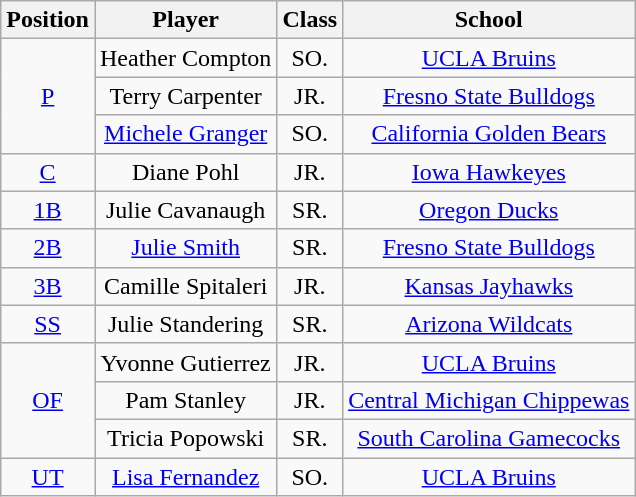<table class="wikitable">
<tr>
<th>Position</th>
<th>Player</th>
<th>Class</th>
<th>School</th>
</tr>
<tr align=center>
<td rowspan=3><a href='#'>P</a></td>
<td>Heather Compton</td>
<td>SO.</td>
<td><a href='#'>UCLA Bruins</a></td>
</tr>
<tr align=center>
<td>Terry Carpenter</td>
<td>JR.</td>
<td><a href='#'>Fresno State Bulldogs</a></td>
</tr>
<tr align=center>
<td><a href='#'>Michele Granger</a></td>
<td>SO.</td>
<td><a href='#'>California Golden Bears</a></td>
</tr>
<tr align=center>
<td rowspan=1><a href='#'>C</a></td>
<td>Diane Pohl</td>
<td>JR.</td>
<td><a href='#'>Iowa Hawkeyes</a></td>
</tr>
<tr align=center>
<td rowspan=1><a href='#'>1B</a></td>
<td>Julie Cavanaugh</td>
<td>SR.</td>
<td><a href='#'>Oregon Ducks</a></td>
</tr>
<tr align=center>
<td rowspan=1><a href='#'>2B</a></td>
<td><a href='#'>Julie Smith</a></td>
<td>SR.</td>
<td><a href='#'>Fresno State Bulldogs</a></td>
</tr>
<tr align=center>
<td rowspan=1><a href='#'>3B</a></td>
<td>Camille Spitaleri</td>
<td>JR.</td>
<td><a href='#'>Kansas Jayhawks</a></td>
</tr>
<tr align=center>
<td rowspan=1><a href='#'>SS</a></td>
<td>Julie Standering</td>
<td>SR.</td>
<td><a href='#'>Arizona Wildcats</a></td>
</tr>
<tr align=center>
<td rowspan=3><a href='#'>OF</a></td>
<td>Yvonne Gutierrez</td>
<td>JR.</td>
<td><a href='#'>UCLA Bruins</a></td>
</tr>
<tr align=center>
<td>Pam Stanley</td>
<td>JR.</td>
<td><a href='#'>Central Michigan Chippewas</a></td>
</tr>
<tr align=center>
<td>Tricia Popowski</td>
<td>SR.</td>
<td><a href='#'>South Carolina Gamecocks</a></td>
</tr>
<tr align=center>
<td rowspan=1><a href='#'>UT</a></td>
<td><a href='#'>Lisa Fernandez</a></td>
<td>SO.</td>
<td><a href='#'>UCLA Bruins</a></td>
</tr>
</table>
